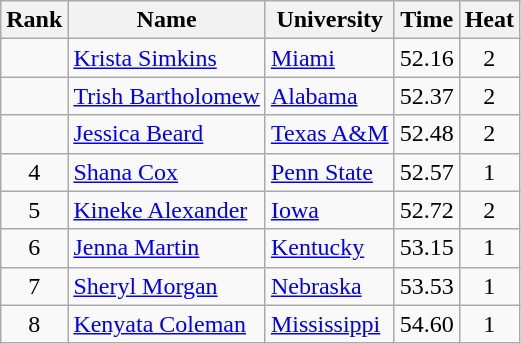<table class="wikitable sortable" style="text-align:center">
<tr>
<th>Rank</th>
<th>Name</th>
<th>University</th>
<th>Time</th>
<th>Heat</th>
</tr>
<tr>
<td></td>
<td align=left><a href='#'>Krista Simkins</a></td>
<td align="left"><a href='#'>Miami</a></td>
<td>52.16</td>
<td>2</td>
</tr>
<tr>
<td></td>
<td align=left><a href='#'>Trish Bartholomew</a></td>
<td align=left><a href='#'>Alabama</a></td>
<td>52.37</td>
<td>2</td>
</tr>
<tr>
<td></td>
<td align=left><a href='#'>Jessica Beard</a></td>
<td align=left><a href='#'>Texas A&M</a></td>
<td>52.48</td>
<td>2</td>
</tr>
<tr>
<td>4</td>
<td align=left><a href='#'>Shana Cox</a></td>
<td align=left><a href='#'>Penn State</a></td>
<td>52.57</td>
<td>1</td>
</tr>
<tr>
<td>5</td>
<td align=left><a href='#'>Kineke Alexander</a></td>
<td align=left><a href='#'>Iowa</a></td>
<td>52.72</td>
<td>2</td>
</tr>
<tr>
<td>6</td>
<td align=left><a href='#'>Jenna Martin</a></td>
<td align=left><a href='#'>Kentucky</a></td>
<td>53.15</td>
<td>1</td>
</tr>
<tr>
<td>7</td>
<td align=left><a href='#'>Sheryl Morgan</a></td>
<td align=left><a href='#'>Nebraska</a></td>
<td>53.53</td>
<td>1</td>
</tr>
<tr>
<td>8</td>
<td align=left><a href='#'>Kenyata Coleman</a></td>
<td align="left"><a href='#'>Mississippi</a></td>
<td>54.60</td>
<td>1</td>
</tr>
</table>
